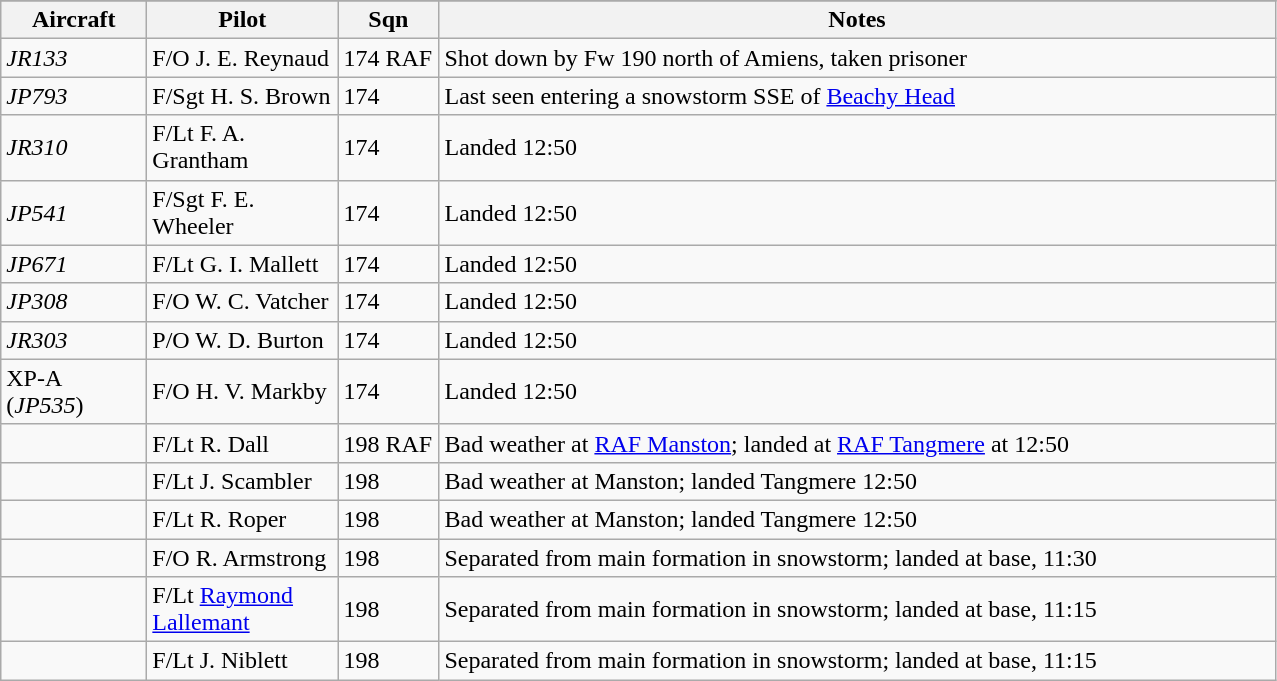<table class="wikitable">
<tr>
</tr>
<tr>
<th scope="col" width="90px">Aircraft</th>
<th scope="col" width="120px">Pilot</th>
<th scope="col" width="60px">Sqn</th>
<th scope="col" width="550px">Notes</th>
</tr>
<tr>
<td><em>JR133</em></td>
<td>F/O J. E. Reynaud</td>
<td>174 RAF</td>
<td>Shot down by Fw 190 north of Amiens, taken prisoner</td>
</tr>
<tr>
<td><em>JP793</em></td>
<td>F/Sgt H. S. Brown</td>
<td>174</td>
<td>Last seen entering a snowstorm  SSE of <a href='#'>Beachy Head</a></td>
</tr>
<tr>
<td><em>JR310</em></td>
<td>F/Lt F. A. Grantham</td>
<td>174</td>
<td>Landed 12:50</td>
</tr>
<tr>
<td><em>JP541</em></td>
<td>F/Sgt F. E. Wheeler</td>
<td>174</td>
<td>Landed 12:50</td>
</tr>
<tr>
<td><em>JP671</em></td>
<td>F/Lt G. I. Mallett</td>
<td>174</td>
<td>Landed 12:50</td>
</tr>
<tr>
<td><em>JP308</em></td>
<td>F/O W. C. Vatcher</td>
<td>174</td>
<td>Landed 12:50</td>
</tr>
<tr>
<td><em>JR303</em></td>
<td>P/O W. D. Burton</td>
<td>174</td>
<td>Landed 12:50</td>
</tr>
<tr>
<td>XP-A (<em>JP535</em>)</td>
<td>F/O H. V. Markby</td>
<td>174</td>
<td>Landed 12:50</td>
</tr>
<tr>
<td></td>
<td>F/Lt R. Dall</td>
<td>198 RAF</td>
<td>Bad weather at <a href='#'>RAF Manston</a>; landed at <a href='#'>RAF Tangmere</a> at 12:50</td>
</tr>
<tr>
<td></td>
<td>F/Lt J. Scambler</td>
<td>198</td>
<td>Bad weather at Manston; landed Tangmere 12:50</td>
</tr>
<tr>
<td></td>
<td>F/Lt R. Roper</td>
<td>198</td>
<td>Bad weather at Manston; landed Tangmere 12:50</td>
</tr>
<tr>
<td></td>
<td>F/O R. Armstrong</td>
<td>198</td>
<td>Separated from main formation in snowstorm; landed at base, 11:30</td>
</tr>
<tr>
<td></td>
<td>F/Lt <a href='#'>Raymond Lallemant</a></td>
<td>198</td>
<td>Separated from main formation in snowstorm; landed at base, 11:15</td>
</tr>
<tr>
<td></td>
<td>F/Lt J. Niblett</td>
<td>198</td>
<td>Separated from main formation in snowstorm; landed at base, 11:15</td>
</tr>
</table>
